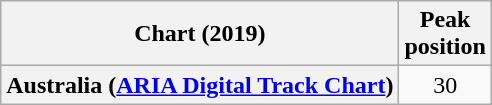<table class="wikitable plainrowheaders" style="text-align:center">
<tr>
<th>Chart (2019)</th>
<th>Peak<br>position</th>
</tr>
<tr>
<th scope="row">Australia (<a href='#'>ARIA Digital Track Chart</a>)</th>
<td>30</td>
</tr>
</table>
